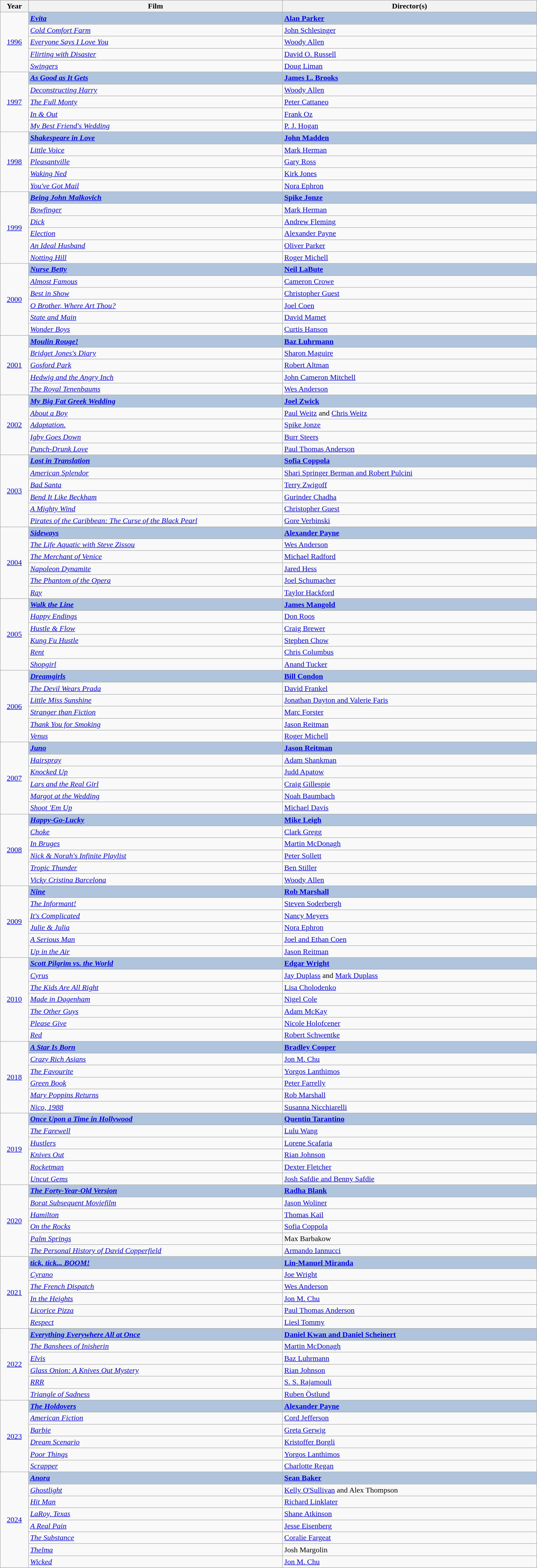<table class="wikitable" width="90%" cellpadding="5">
<tr>
<th width="5%">Year</th>
<th width="45%">Film</th>
<th width="45%">Director(s)</th>
</tr>
<tr>
<td rowspan="5" style="text-align:center;"><a href='#'>1996</a><br></td>
<td style="background:#B0C4DE;"><strong><em><a href='#'>Evita</a></em></strong></td>
<td style="background:#B0C4DE;"><strong><a href='#'>Alan Parker</a></strong></td>
</tr>
<tr>
<td><em><a href='#'>Cold Comfort Farm</a></em></td>
<td><a href='#'>John Schlesinger</a></td>
</tr>
<tr>
<td><em><a href='#'>Everyone Says I Love You</a></em></td>
<td><a href='#'>Woody Allen</a></td>
</tr>
<tr>
<td><em><a href='#'>Flirting with Disaster</a></em></td>
<td><a href='#'>David O. Russell</a></td>
</tr>
<tr>
<td><em><a href='#'>Swingers</a></em></td>
<td><a href='#'>Doug Liman</a></td>
</tr>
<tr>
<td rowspan="5" style="text-align:center;"><a href='#'>1997</a><br></td>
<td style="background:#B0C4DE;"><strong><em><a href='#'>As Good as It Gets</a></em></strong></td>
<td style="background:#B0C4DE;"><strong><a href='#'>James L. Brooks</a></strong></td>
</tr>
<tr>
<td><em><a href='#'>Deconstructing Harry</a></em></td>
<td><a href='#'>Woody Allen</a></td>
</tr>
<tr>
<td><em><a href='#'>The Full Monty</a></em></td>
<td><a href='#'>Peter Cattaneo</a></td>
</tr>
<tr>
<td><em><a href='#'>In & Out</a></em></td>
<td><a href='#'>Frank Oz</a></td>
</tr>
<tr>
<td><em><a href='#'>My Best Friend's Wedding</a></em></td>
<td><a href='#'>P. J. Hogan</a></td>
</tr>
<tr>
<td rowspan="5" style="text-align:center;"><a href='#'>1998</a><br></td>
<td style="background:#B0C4DE;"><strong><em><a href='#'>Shakespeare in Love</a></em></strong></td>
<td style="background:#B0C4DE;"><strong><a href='#'>John Madden</a></strong></td>
</tr>
<tr>
<td><em><a href='#'>Little Voice</a></em></td>
<td><a href='#'>Mark Herman</a></td>
</tr>
<tr>
<td><em><a href='#'>Pleasantville</a></em></td>
<td><a href='#'>Gary Ross</a></td>
</tr>
<tr>
<td><em><a href='#'>Waking Ned</a></em></td>
<td><a href='#'>Kirk Jones</a></td>
</tr>
<tr>
<td><em><a href='#'>You've Got Mail</a></em></td>
<td><a href='#'>Nora Ephron</a></td>
</tr>
<tr>
<td rowspan="6" style="text-align:center;"><a href='#'>1999</a><br></td>
<td style="background:#B0C4DE;"><strong><em><a href='#'>Being John Malkovich</a></em></strong></td>
<td style="background:#B0C4DE;"><strong><a href='#'>Spike Jonze</a></strong></td>
</tr>
<tr>
<td><em><a href='#'>Bowfinger</a></em></td>
<td><a href='#'>Mark Herman</a></td>
</tr>
<tr>
<td><em><a href='#'>Dick</a></em></td>
<td><a href='#'>Andrew Fleming</a></td>
</tr>
<tr>
<td><em><a href='#'>Election</a></em></td>
<td><a href='#'>Alexander Payne</a></td>
</tr>
<tr>
<td><em><a href='#'>An Ideal Husband</a></em></td>
<td><a href='#'>Oliver Parker</a></td>
</tr>
<tr>
<td><em><a href='#'>Notting Hill</a></em></td>
<td><a href='#'>Roger Michell</a></td>
</tr>
<tr>
<td rowspan="6" style="text-align:center;"><a href='#'>2000</a><br></td>
<td style="background:#B0C4DE;"><strong><em><a href='#'>Nurse Betty</a></em></strong></td>
<td style="background:#B0C4DE;"><strong><a href='#'>Neil LaBute</a></strong></td>
</tr>
<tr>
<td><em><a href='#'>Almost Famous</a></em></td>
<td><a href='#'>Cameron Crowe</a></td>
</tr>
<tr>
<td><em><a href='#'>Best in Show</a></em></td>
<td><a href='#'>Christopher Guest</a></td>
</tr>
<tr>
<td><em><a href='#'>O Brother, Where Art Thou?</a></em></td>
<td><a href='#'>Joel Coen</a></td>
</tr>
<tr>
<td><em><a href='#'>State and Main</a></em></td>
<td><a href='#'>David Mamet</a></td>
</tr>
<tr>
<td><em><a href='#'>Wonder Boys</a></em></td>
<td><a href='#'>Curtis Hanson</a></td>
</tr>
<tr>
<td rowspan="5" style="text-align:center;"><a href='#'>2001</a><br></td>
<td style="background:#B0C4DE;"><strong><em><a href='#'>Moulin Rouge!</a></em></strong></td>
<td style="background:#B0C4DE;"><strong><a href='#'>Baz Luhrmann</a></strong></td>
</tr>
<tr>
<td><em><a href='#'>Bridget Jones's Diary</a></em></td>
<td><a href='#'>Sharon Maguire</a></td>
</tr>
<tr>
<td><em><a href='#'>Gosford Park</a></em></td>
<td><a href='#'>Robert Altman</a></td>
</tr>
<tr>
<td><em><a href='#'>Hedwig and the Angry Inch</a></em></td>
<td><a href='#'>John Cameron Mitchell</a></td>
</tr>
<tr>
<td><em><a href='#'>The Royal Tenenbaums</a></em></td>
<td><a href='#'>Wes Anderson</a></td>
</tr>
<tr>
<td rowspan="5" style="text-align:center;"><a href='#'>2002</a><br></td>
<td style="background:#B0C4DE;"><strong><em><a href='#'>My Big Fat Greek Wedding</a></em></strong></td>
<td style="background:#B0C4DE;"><strong><a href='#'>Joel Zwick</a></strong></td>
</tr>
<tr>
<td><em><a href='#'>About a Boy</a></em></td>
<td><a href='#'>Paul Weitz</a> and <a href='#'>Chris Weitz</a></td>
</tr>
<tr>
<td><em><a href='#'>Adaptation.</a></em></td>
<td><a href='#'>Spike Jonze</a></td>
</tr>
<tr>
<td><em><a href='#'>Igby Goes Down</a></em></td>
<td><a href='#'>Burr Steers</a></td>
</tr>
<tr>
<td><em><a href='#'>Punch-Drunk Love</a></em></td>
<td><a href='#'>Paul Thomas Anderson</a></td>
</tr>
<tr>
<td rowspan="6" style="text-align:center;"><a href='#'>2003</a><br></td>
<td style="background:#B0C4DE;"><strong><em><a href='#'>Lost in Translation</a></em></strong></td>
<td style="background:#B0C4DE;"><strong><a href='#'>Sofia Coppola</a></strong></td>
</tr>
<tr>
<td><em><a href='#'>American Splendor</a></em></td>
<td><a href='#'>Shari Springer Berman and Robert Pulcini</a></td>
</tr>
<tr>
<td><em><a href='#'>Bad Santa</a></em></td>
<td><a href='#'>Terry Zwigoff</a></td>
</tr>
<tr>
<td><em><a href='#'>Bend It Like Beckham</a></em></td>
<td><a href='#'>Gurinder Chadha</a></td>
</tr>
<tr>
<td><em><a href='#'>A Mighty Wind</a></em></td>
<td><a href='#'>Christopher Guest</a></td>
</tr>
<tr>
<td><em><a href='#'>Pirates of the Caribbean: The Curse of the Black Pearl</a></em></td>
<td><a href='#'>Gore Verbinski</a></td>
</tr>
<tr>
<td rowspan="6" style="text-align:center;"><a href='#'>2004</a><br></td>
<td style="background:#B0C4DE;"><strong><em><a href='#'>Sideways</a></em></strong></td>
<td style="background:#B0C4DE;"><strong><a href='#'>Alexander Payne</a></strong></td>
</tr>
<tr>
<td><em><a href='#'>The Life Aquatic with Steve Zissou</a></em></td>
<td><a href='#'>Wes Anderson</a></td>
</tr>
<tr>
<td><em><a href='#'>The Merchant of Venice</a></em></td>
<td><a href='#'>Michael Radford</a></td>
</tr>
<tr>
<td><em><a href='#'>Napoleon Dynamite</a></em></td>
<td><a href='#'>Jared Hess</a></td>
</tr>
<tr>
<td><em><a href='#'>The Phantom of the Opera</a></em></td>
<td><a href='#'>Joel Schumacher</a></td>
</tr>
<tr>
<td><em><a href='#'>Ray</a></em></td>
<td><a href='#'>Taylor Hackford</a></td>
</tr>
<tr>
<td rowspan="6" style="text-align:center;"><a href='#'>2005</a><br></td>
<td style="background:#B0C4DE;"><strong><em><a href='#'>Walk the Line</a></em></strong></td>
<td style="background:#B0C4DE;"><strong><a href='#'>James Mangold</a></strong></td>
</tr>
<tr>
<td><em><a href='#'>Happy Endings</a></em></td>
<td><a href='#'>Don Roos</a></td>
</tr>
<tr>
<td><em><a href='#'>Hustle & Flow</a></em></td>
<td><a href='#'>Craig Brewer</a></td>
</tr>
<tr>
<td><em><a href='#'>Kung Fu Hustle</a></em></td>
<td><a href='#'>Stephen Chow</a></td>
</tr>
<tr>
<td><em><a href='#'>Rent</a></em></td>
<td><a href='#'>Chris Columbus</a></td>
</tr>
<tr>
<td><em><a href='#'>Shopgirl</a></em></td>
<td><a href='#'>Anand Tucker</a></td>
</tr>
<tr>
<td rowspan="6" style="text-align:center;"><a href='#'>2006</a><br></td>
<td style="background:#B0C4DE;"><strong><em><a href='#'>Dreamgirls</a></em></strong></td>
<td style="background:#B0C4DE;"><strong><a href='#'>Bill Condon</a></strong></td>
</tr>
<tr>
<td><em><a href='#'>The Devil Wears Prada</a></em></td>
<td><a href='#'>David Frankel</a></td>
</tr>
<tr>
<td><em><a href='#'>Little Miss Sunshine</a></em></td>
<td><a href='#'>Jonathan Dayton and Valerie Faris</a></td>
</tr>
<tr>
<td><em><a href='#'>Stranger than Fiction</a></em></td>
<td><a href='#'>Marc Forster</a></td>
</tr>
<tr>
<td><em><a href='#'>Thank You for Smoking</a></em></td>
<td><a href='#'>Jason Reitman</a></td>
</tr>
<tr>
<td><em><a href='#'>Venus</a></em></td>
<td><a href='#'>Roger Michell</a></td>
</tr>
<tr>
<td rowspan="6" style="text-align:center;"><a href='#'>2007</a><br></td>
<td style="background:#B0C4DE;"><strong><em><a href='#'>Juno</a></em></strong></td>
<td style="background:#B0C4DE;"><strong><a href='#'>Jason Reitman</a></strong></td>
</tr>
<tr>
<td><em><a href='#'>Hairspray</a></em></td>
<td><a href='#'>Adam Shankman</a></td>
</tr>
<tr>
<td><em><a href='#'>Knocked Up</a></em></td>
<td><a href='#'>Judd Apatow</a></td>
</tr>
<tr>
<td><em><a href='#'>Lars and the Real Girl</a></em></td>
<td><a href='#'>Craig Gillespie</a></td>
</tr>
<tr>
<td><em><a href='#'>Margot at the Wedding</a></em></td>
<td><a href='#'>Noah Baumbach</a></td>
</tr>
<tr>
<td><em><a href='#'>Shoot 'Em Up</a></em></td>
<td><a href='#'>Michael Davis</a></td>
</tr>
<tr>
<td rowspan="6" style="text-align:center;"><a href='#'>2008</a><br></td>
<td style="background:#B0C4DE;"><strong><em><a href='#'>Happy-Go-Lucky</a></em></strong></td>
<td style="background:#B0C4DE;"><strong><a href='#'>Mike Leigh</a></strong></td>
</tr>
<tr>
<td><em><a href='#'>Choke</a></em></td>
<td><a href='#'>Clark Gregg</a></td>
</tr>
<tr>
<td><em><a href='#'>In Bruges</a></em></td>
<td><a href='#'>Martin McDonagh</a></td>
</tr>
<tr>
<td><em><a href='#'>Nick & Norah's Infinite Playlist</a></em></td>
<td><a href='#'>Peter Sollett</a></td>
</tr>
<tr>
<td><em><a href='#'>Tropic Thunder</a></em></td>
<td><a href='#'>Ben Stiller</a></td>
</tr>
<tr>
<td><em><a href='#'>Vicky Cristina Barcelona</a></em></td>
<td><a href='#'>Woody Allen</a></td>
</tr>
<tr>
<td rowspan="6" style="text-align:center;"><a href='#'>2009</a><br></td>
<td style="background:#B0C4DE;"><strong><em><a href='#'>Nine</a></em></strong></td>
<td style="background:#B0C4DE;"><strong><a href='#'>Rob Marshall</a></strong></td>
</tr>
<tr>
<td><em><a href='#'>The Informant!</a></em></td>
<td><a href='#'>Steven Soderbergh</a></td>
</tr>
<tr>
<td><em><a href='#'>It's Complicated</a></em></td>
<td><a href='#'>Nancy Meyers</a></td>
</tr>
<tr>
<td><em><a href='#'>Julie & Julia</a></em></td>
<td><a href='#'>Nora Ephron</a></td>
</tr>
<tr>
<td><em><a href='#'>A Serious Man</a></em></td>
<td><a href='#'>Joel and Ethan Coen</a></td>
</tr>
<tr>
<td><em><a href='#'>Up in the Air</a></em></td>
<td><a href='#'>Jason Reitman</a></td>
</tr>
<tr>
<td rowspan="7" style="text-align:center;"><a href='#'>2010</a><br></td>
<td style="background:#B0C4DE;"><strong><em><a href='#'>Scott Pilgrim vs. the World</a></em></strong></td>
<td style="background:#B0C4DE;"><strong><a href='#'>Edgar Wright</a></strong></td>
</tr>
<tr>
<td><em><a href='#'>Cyrus</a></em></td>
<td><a href='#'>Jay Duplass</a> and <a href='#'>Mark Duplass</a></td>
</tr>
<tr>
<td><em><a href='#'>The Kids Are All Right</a></em></td>
<td><a href='#'>Lisa Cholodenko</a></td>
</tr>
<tr>
<td><em><a href='#'>Made in Dagenham</a></em></td>
<td><a href='#'>Nigel Cole</a></td>
</tr>
<tr>
<td><em><a href='#'>The Other Guys</a></em></td>
<td><a href='#'>Adam McKay</a></td>
</tr>
<tr>
<td><em><a href='#'>Please Give</a></em></td>
<td><a href='#'>Nicole Holofcener</a></td>
</tr>
<tr>
<td><em><a href='#'>Red</a></em></td>
<td><a href='#'>Robert Schwentke</a></td>
</tr>
<tr>
<td rowspan="6" style="text-align:center;"><a href='#'>2018</a><br></td>
<td style="background:#B0C4DE;"><strong><em><a href='#'>A Star Is Born</a></em></strong></td>
<td style="background:#B0C4DE;"><strong><a href='#'>Bradley Cooper</a></strong></td>
</tr>
<tr>
<td><em><a href='#'>Crazy Rich Asians</a></em></td>
<td><a href='#'>Jon M. Chu</a></td>
</tr>
<tr>
<td><em><a href='#'>The Favourite</a></em></td>
<td><a href='#'>Yorgos Lanthimos</a></td>
</tr>
<tr>
<td><em><a href='#'>Green Book</a></em></td>
<td><a href='#'>Peter Farrelly</a></td>
</tr>
<tr>
<td><em><a href='#'>Mary Poppins Returns</a></em></td>
<td><a href='#'>Rob Marshall</a></td>
</tr>
<tr>
<td><em><a href='#'>Nico, 1988</a></em></td>
<td><a href='#'>Susanna Nicchiarelli</a></td>
</tr>
<tr>
<td rowspan="6" style="text-align:center;"><a href='#'>2019</a><br></td>
<td style="background:#B0C4DE;"><strong><em><a href='#'>Once Upon a Time in Hollywood</a></em></strong></td>
<td style="background:#B0C4DE;"><strong><a href='#'>Quentin Tarantino</a></strong></td>
</tr>
<tr>
<td><em><a href='#'>The Farewell</a></em></td>
<td><a href='#'>Lulu Wang</a></td>
</tr>
<tr>
<td><em><a href='#'>Hustlers</a></em></td>
<td><a href='#'>Lorene Scafaria</a></td>
</tr>
<tr>
<td><em><a href='#'>Knives Out</a></em></td>
<td><a href='#'>Rian Johnson</a></td>
</tr>
<tr>
<td><em><a href='#'>Rocketman</a></em></td>
<td><a href='#'>Dexter Fletcher</a></td>
</tr>
<tr>
<td><em><a href='#'>Uncut Gems</a></em></td>
<td><a href='#'>Josh Safdie and Benny Safdie</a></td>
</tr>
<tr>
<td rowspan="6" style="text-align:center;"><a href='#'>2020</a><br></td>
<td style="background:#B0C4DE;"><strong><em><a href='#'>The Forty-Year-Old Version</a></em></strong></td>
<td style="background:#B0C4DE;"><strong><a href='#'>Radha Blank</a></strong></td>
</tr>
<tr>
<td><em><a href='#'>Borat Subsequent Moviefilm</a></em></td>
<td><a href='#'>Jason Woliner</a></td>
</tr>
<tr>
<td><em><a href='#'>Hamilton</a></em></td>
<td><a href='#'>Thomas Kail</a></td>
</tr>
<tr>
<td><em><a href='#'>On the Rocks</a></em></td>
<td><a href='#'>Sofia Coppola</a></td>
</tr>
<tr>
<td><em><a href='#'>Palm Springs</a></em></td>
<td>Max Barbakow</td>
</tr>
<tr>
<td><em><a href='#'>The Personal History of David Copperfield</a></em></td>
<td><a href='#'>Armando Iannucci</a></td>
</tr>
<tr>
<td rowspan="6" style="text-align:center;"><a href='#'>2021</a><br></td>
<td style="background:#B0C4DE;"><strong><em><a href='#'>tick, tick... BOOM!</a></em></strong></td>
<td style="background:#B0C4DE;"><strong><a href='#'>Lin-Manuel Miranda</a></strong></td>
</tr>
<tr>
<td><em><a href='#'>Cyrano</a></em></td>
<td><a href='#'>Joe Wright</a></td>
</tr>
<tr>
<td><em><a href='#'>The French Dispatch</a></em></td>
<td><a href='#'>Wes Anderson</a></td>
</tr>
<tr>
<td><em><a href='#'>In the Heights</a></em></td>
<td><a href='#'>Jon M. Chu</a></td>
</tr>
<tr>
<td><em><a href='#'>Licorice Pizza</a></em></td>
<td><a href='#'>Paul Thomas Anderson</a></td>
</tr>
<tr>
<td><em><a href='#'>Respect</a></em></td>
<td><a href='#'>Liesl Tommy</a></td>
</tr>
<tr>
<td rowspan="7" style="text-align:center;"><a href='#'>2022</a></td>
</tr>
<tr>
<td style="background:#B0C4DE;"><strong><em><a href='#'>Everything Everywhere All at Once</a></em></strong></td>
<td style="background:#B0C4DE;"><strong><a href='#'>Daniel Kwan and Daniel Scheinert</a></strong></td>
</tr>
<tr>
<td><em><a href='#'>The Banshees of Inisherin</a></em></td>
<td><a href='#'>Martin McDonagh</a></td>
</tr>
<tr>
<td><em><a href='#'>Elvis</a></em></td>
<td><a href='#'>Baz Luhrmann</a></td>
</tr>
<tr>
<td><em><a href='#'>Glass Onion: A Knives Out Mystery</a></em></td>
<td><a href='#'>Rian Johnson</a></td>
</tr>
<tr>
<td><em><a href='#'>RRR</a></em></td>
<td><a href='#'>S. S. Rajamouli</a></td>
</tr>
<tr>
<td><em><a href='#'>Triangle of Sadness</a></em></td>
<td><a href='#'>Ruben Östlund</a></td>
</tr>
<tr>
<td rowspan="6" style="text-align:center;"><a href='#'>2023</a></td>
<td style="background:#B0C4DE;"><strong><em><a href='#'>The Holdovers</a></em></strong></td>
<td style="background:#B0C4DE;"><strong><a href='#'>Alexander Payne</a></strong></td>
</tr>
<tr>
<td><em><a href='#'>American Fiction</a></em></td>
<td><a href='#'>Cord Jefferson</a></td>
</tr>
<tr>
<td><em><a href='#'>Barbie</a></em></td>
<td><a href='#'>Greta Gerwig</a></td>
</tr>
<tr>
<td><em><a href='#'>Dream Scenario</a></em></td>
<td><a href='#'>Kristoffer Borgli</a></td>
</tr>
<tr>
<td><em><a href='#'>Poor Things</a></em></td>
<td><a href='#'>Yorgos Lanthimos</a></td>
</tr>
<tr>
<td><em><a href='#'>Scrapper</a></em></td>
<td><a href='#'>Charlotte Regan</a></td>
</tr>
<tr>
<td rowspan="8" style="text-align:center;"><a href='#'>2024</a></td>
<td style="background:#B0C4DE;"><strong><em><a href='#'>Anora</a></em></strong></td>
<td style="background:#B0C4DE;"><strong><a href='#'>Sean Baker</a></strong></td>
</tr>
<tr>
<td><em><a href='#'>Ghostlight</a></em></td>
<td><a href='#'>Kelly O'Sullivan</a> and Alex Thompson</td>
</tr>
<tr>
<td><em><a href='#'>Hit Man</a></em></td>
<td><a href='#'>Richard Linklater</a></td>
</tr>
<tr>
<td><em><a href='#'>LaRoy, Texas</a></em></td>
<td><a href='#'>Shane Atkinson</a></td>
</tr>
<tr>
<td><em><a href='#'>A Real Pain</a></em></td>
<td><a href='#'>Jesse Eisenberg</a></td>
</tr>
<tr>
<td><em><a href='#'>The Substance</a></em></td>
<td><a href='#'>Coralie Fargeat</a></td>
</tr>
<tr>
<td><em><a href='#'>Thelma</a></em></td>
<td>Josh Margolin</td>
</tr>
<tr>
<td><em><a href='#'>Wicked</a></em></td>
<td><a href='#'>Jon M. Chu</a></td>
</tr>
</table>
